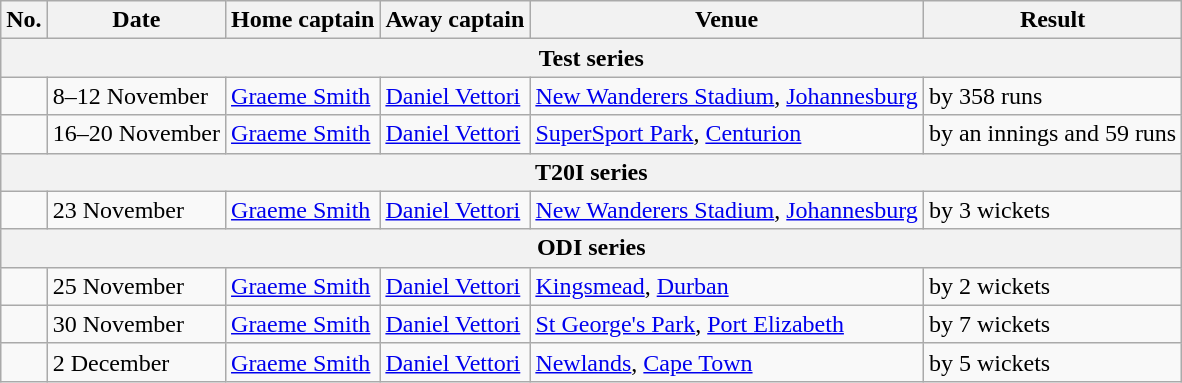<table class="wikitable">
<tr>
<th>No.</th>
<th>Date</th>
<th>Home captain</th>
<th>Away captain</th>
<th>Venue</th>
<th>Result</th>
</tr>
<tr>
<th colspan="6">Test series</th>
</tr>
<tr>
<td></td>
<td>8–12 November</td>
<td><a href='#'>Graeme Smith</a></td>
<td><a href='#'>Daniel Vettori</a></td>
<td><a href='#'>New Wanderers Stadium</a>, <a href='#'>Johannesburg</a></td>
<td> by 358 runs</td>
</tr>
<tr>
<td></td>
<td>16–20 November</td>
<td><a href='#'>Graeme Smith</a></td>
<td><a href='#'>Daniel Vettori</a></td>
<td><a href='#'>SuperSport Park</a>, <a href='#'>Centurion</a></td>
<td> by an innings and 59 runs</td>
</tr>
<tr>
<th colspan="6">T20I series</th>
</tr>
<tr>
<td></td>
<td>23 November</td>
<td><a href='#'>Graeme Smith</a></td>
<td><a href='#'>Daniel Vettori</a></td>
<td><a href='#'>New Wanderers Stadium</a>, <a href='#'>Johannesburg</a></td>
<td> by 3 wickets</td>
</tr>
<tr>
<th colspan="6">ODI series</th>
</tr>
<tr>
<td></td>
<td>25 November</td>
<td><a href='#'>Graeme Smith</a></td>
<td><a href='#'>Daniel Vettori</a></td>
<td><a href='#'>Kingsmead</a>, <a href='#'>Durban</a></td>
<td> by 2 wickets</td>
</tr>
<tr>
<td></td>
<td>30 November</td>
<td><a href='#'>Graeme Smith</a></td>
<td><a href='#'>Daniel Vettori</a></td>
<td><a href='#'>St George's Park</a>, <a href='#'>Port Elizabeth</a></td>
<td> by 7 wickets</td>
</tr>
<tr>
<td></td>
<td>2 December</td>
<td><a href='#'>Graeme Smith</a></td>
<td><a href='#'>Daniel Vettori</a></td>
<td><a href='#'>Newlands</a>, <a href='#'>Cape Town</a></td>
<td> by 5 wickets</td>
</tr>
</table>
